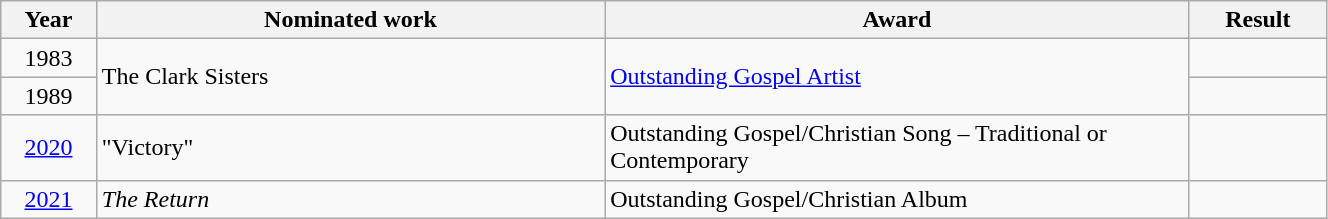<table class="wikitable" style="width:70%;">
<tr>
<th style="width:3%;">Year</th>
<th style="width:20%;">Nominated work</th>
<th style="width:23%;">Award</th>
<th style="width:5%;">Result</th>
</tr>
<tr>
<td align="center">1983</td>
<td rowspan="2">The Clark Sisters</td>
<td rowspan="2"><a href='#'>Outstanding Gospel Artist</a></td>
<td></td>
</tr>
<tr>
<td align="center">1989</td>
<td></td>
</tr>
<tr>
<td align="center"><a href='#'>2020</a></td>
<td>"Victory"</td>
<td>Outstanding Gospel/Christian Song – Traditional or Contemporary</td>
<td></td>
</tr>
<tr>
<td align="center"><a href='#'>2021</a></td>
<td><em>The Return</em></td>
<td>Outstanding Gospel/Christian Album</td>
<td></td>
</tr>
</table>
